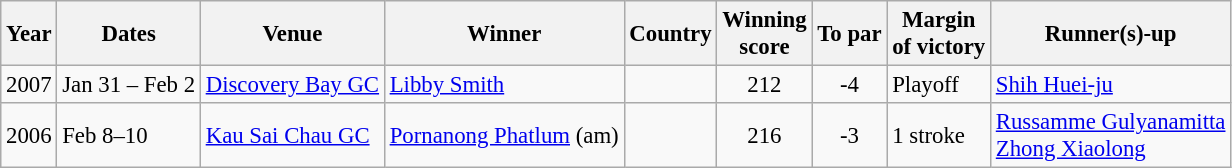<table class="wikitable" style="font-size:95%;">
<tr>
<th>Year</th>
<th>Dates</th>
<th>Venue</th>
<th>Winner</th>
<th>Country</th>
<th>Winning<br>score</th>
<th>To par</th>
<th>Margin<br>of victory</th>
<th>Runner(s)-up</th>
</tr>
<tr>
<td>2007</td>
<td>Jan 31 – Feb 2</td>
<td><a href='#'>Discovery Bay GC</a></td>
<td><a href='#'>Libby Smith</a></td>
<td></td>
<td align=center>212</td>
<td align=center>-4</td>
<td>Playoff</td>
<td> <a href='#'>Shih Huei-ju</a></td>
</tr>
<tr>
<td>2006</td>
<td>Feb 8–10</td>
<td><a href='#'>Kau Sai Chau GC</a></td>
<td><a href='#'>Pornanong Phatlum</a> (am)</td>
<td></td>
<td align=center>216</td>
<td align=center>-3</td>
<td>1 stroke</td>
<td> <a href='#'>Russamme Gulyanamitta</a><br> <a href='#'>Zhong Xiaolong</a></td>
</tr>
</table>
